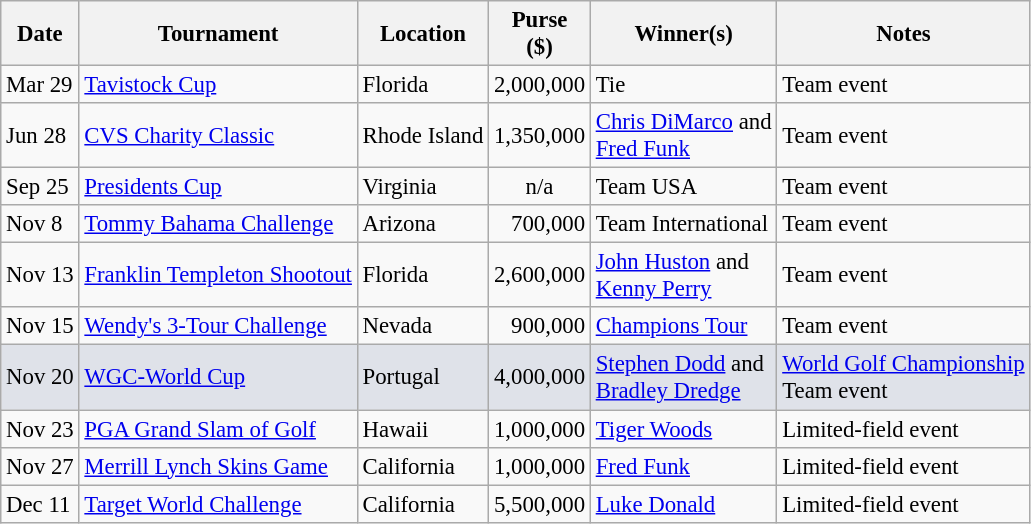<table class="wikitable" style="font-size:95%">
<tr>
<th>Date</th>
<th>Tournament</th>
<th>Location</th>
<th>Purse<br>($)</th>
<th>Winner(s)</th>
<th>Notes</th>
</tr>
<tr>
<td>Mar 29</td>
<td><a href='#'>Tavistock Cup</a></td>
<td>Florida</td>
<td align=right>2,000,000</td>
<td>Tie</td>
<td>Team event</td>
</tr>
<tr>
<td>Jun 28</td>
<td><a href='#'>CVS Charity Classic</a></td>
<td>Rhode Island</td>
<td align=right>1,350,000</td>
<td> <a href='#'>Chris DiMarco</a> and<br> <a href='#'>Fred Funk</a></td>
<td>Team event</td>
</tr>
<tr>
<td>Sep 25</td>
<td><a href='#'>Presidents Cup</a></td>
<td>Virginia</td>
<td align=center>n/a</td>
<td> Team USA</td>
<td>Team event</td>
</tr>
<tr>
<td>Nov 8</td>
<td><a href='#'>Tommy Bahama Challenge</a></td>
<td>Arizona</td>
<td align=right>700,000</td>
<td>Team International</td>
<td>Team event</td>
</tr>
<tr>
<td>Nov 13</td>
<td><a href='#'>Franklin Templeton Shootout</a></td>
<td>Florida</td>
<td align=right>2,600,000</td>
<td> <a href='#'>John Huston</a> and<br> <a href='#'>Kenny Perry</a></td>
<td>Team event</td>
</tr>
<tr>
<td>Nov 15</td>
<td><a href='#'>Wendy's 3-Tour Challenge</a></td>
<td>Nevada</td>
<td align=right>900,000</td>
<td><a href='#'>Champions Tour</a></td>
<td>Team event</td>
</tr>
<tr style="background:#dfe2e9">
<td>Nov 20</td>
<td><a href='#'>WGC-World Cup</a></td>
<td>Portugal</td>
<td align=right>4,000,000</td>
<td> <a href='#'>Stephen Dodd</a> and<br> <a href='#'>Bradley Dredge</a></td>
<td><a href='#'>World Golf Championship</a><br>Team event</td>
</tr>
<tr>
<td>Nov 23</td>
<td><a href='#'>PGA Grand Slam of Golf</a></td>
<td>Hawaii</td>
<td align=right>1,000,000</td>
<td> <a href='#'>Tiger Woods</a></td>
<td>Limited-field event</td>
</tr>
<tr>
<td>Nov 27</td>
<td><a href='#'>Merrill Lynch Skins Game</a></td>
<td>California</td>
<td align=right>1,000,000</td>
<td> <a href='#'>Fred Funk</a></td>
<td>Limited-field event</td>
</tr>
<tr>
<td>Dec 11</td>
<td><a href='#'>Target World Challenge</a></td>
<td>California</td>
<td align=right>5,500,000</td>
<td> <a href='#'>Luke Donald</a></td>
<td>Limited-field event</td>
</tr>
</table>
